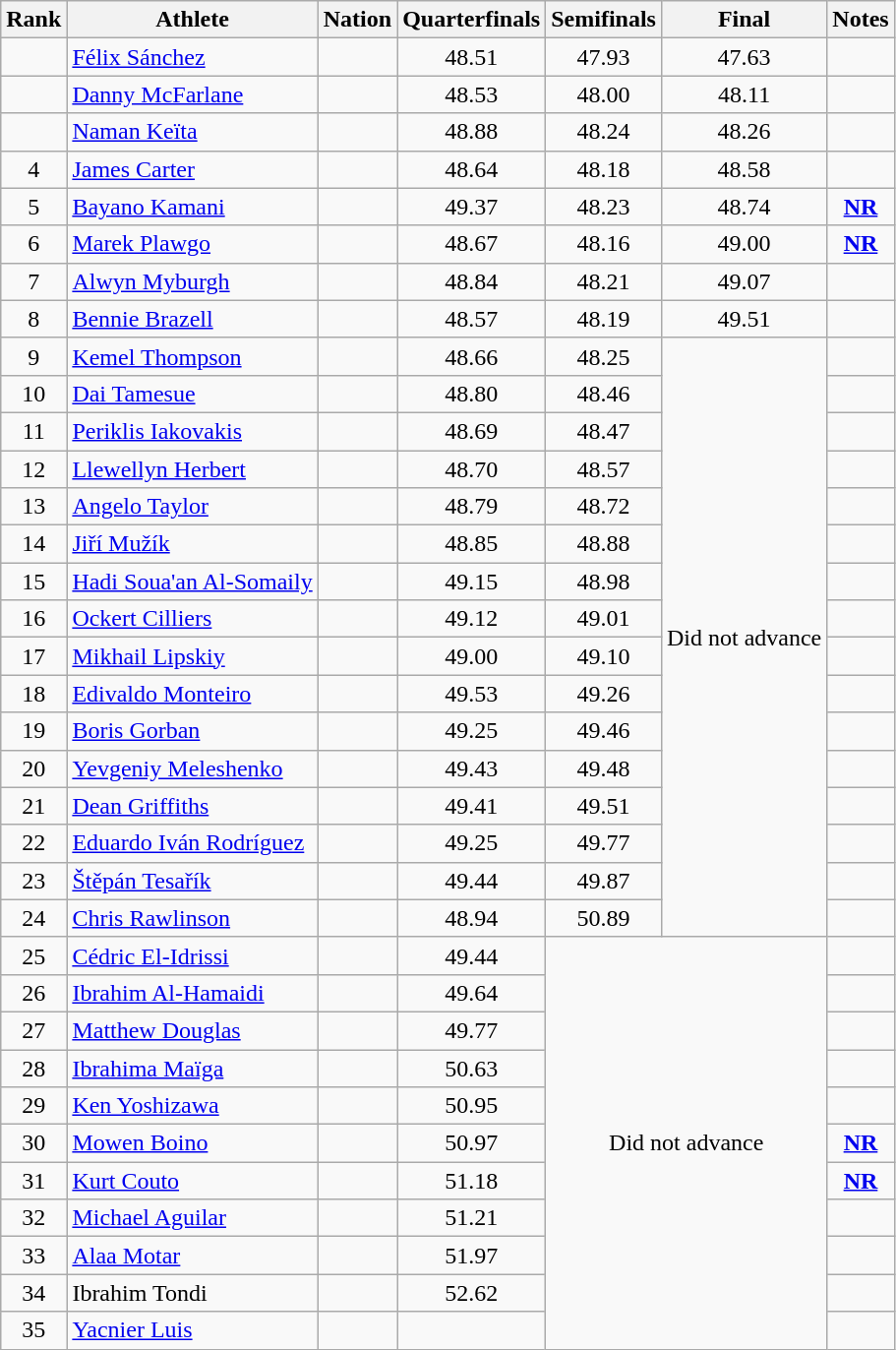<table class="wikitable sortable" style="text-align:center">
<tr>
<th>Rank</th>
<th>Athlete</th>
<th>Nation</th>
<th>Quarterfinals</th>
<th>Semifinals</th>
<th>Final</th>
<th>Notes</th>
</tr>
<tr>
<td></td>
<td align="left"><a href='#'>Félix Sánchez</a></td>
<td align="left"></td>
<td>48.51</td>
<td>47.93</td>
<td>47.63</td>
<td></td>
</tr>
<tr>
<td></td>
<td align="left"><a href='#'>Danny McFarlane</a></td>
<td align="left"></td>
<td>48.53</td>
<td>48.00</td>
<td>48.11</td>
<td></td>
</tr>
<tr>
<td></td>
<td align="left"><a href='#'>Naman Keïta</a></td>
<td align="left"></td>
<td>48.88</td>
<td>48.24</td>
<td>48.26</td>
<td></td>
</tr>
<tr>
<td>4</td>
<td align="left"><a href='#'>James Carter</a></td>
<td align="left"></td>
<td>48.64</td>
<td>48.18</td>
<td>48.58</td>
<td></td>
</tr>
<tr>
<td>5</td>
<td align="left"><a href='#'>Bayano Kamani</a></td>
<td align="left"></td>
<td>49.37</td>
<td>48.23</td>
<td>48.74</td>
<td><strong><a href='#'>NR</a></strong></td>
</tr>
<tr>
<td>6</td>
<td align="left"><a href='#'>Marek Plawgo</a></td>
<td align="left"></td>
<td>48.67</td>
<td>48.16</td>
<td>49.00</td>
<td><strong><a href='#'>NR</a></strong></td>
</tr>
<tr>
<td>7</td>
<td align="left"><a href='#'>Alwyn Myburgh</a></td>
<td align="left"></td>
<td>48.84</td>
<td>48.21</td>
<td>49.07</td>
<td></td>
</tr>
<tr>
<td>8</td>
<td align="left"><a href='#'>Bennie Brazell</a></td>
<td align="left"></td>
<td>48.57</td>
<td>48.19</td>
<td>49.51</td>
<td></td>
</tr>
<tr>
<td>9</td>
<td align="left"><a href='#'>Kemel Thompson</a></td>
<td align="left"></td>
<td>48.66</td>
<td>48.25</td>
<td rowspan=16 data-sort-value=99.99>Did not advance</td>
<td></td>
</tr>
<tr>
<td>10</td>
<td align="left"><a href='#'>Dai Tamesue</a></td>
<td align="left"></td>
<td>48.80</td>
<td>48.46</td>
<td></td>
</tr>
<tr>
<td>11</td>
<td align="left"><a href='#'>Periklis Iakovakis</a></td>
<td align="left"></td>
<td>48.69</td>
<td>48.47</td>
<td></td>
</tr>
<tr>
<td>12</td>
<td align="left"><a href='#'>Llewellyn Herbert</a></td>
<td align="left"></td>
<td>48.70</td>
<td>48.57</td>
<td></td>
</tr>
<tr>
<td>13</td>
<td align="left"><a href='#'>Angelo Taylor</a></td>
<td align="left"></td>
<td>48.79</td>
<td>48.72</td>
<td></td>
</tr>
<tr>
<td>14</td>
<td align="left"><a href='#'>Jiří Mužík</a></td>
<td align="left"></td>
<td>48.85</td>
<td>48.88</td>
<td></td>
</tr>
<tr>
<td>15</td>
<td align="left"><a href='#'>Hadi Soua'an Al-Somaily</a></td>
<td align="left"></td>
<td>49.15</td>
<td>48.98</td>
<td></td>
</tr>
<tr>
<td>16</td>
<td align="left"><a href='#'>Ockert Cilliers</a></td>
<td align="left"></td>
<td>49.12</td>
<td>49.01</td>
<td></td>
</tr>
<tr>
<td>17</td>
<td align="left"><a href='#'>Mikhail Lipskiy</a></td>
<td align="left"></td>
<td>49.00</td>
<td>49.10</td>
<td></td>
</tr>
<tr>
<td>18</td>
<td align="left"><a href='#'>Edivaldo Monteiro</a></td>
<td align="left"></td>
<td>49.53</td>
<td>49.26</td>
<td></td>
</tr>
<tr>
<td>19</td>
<td align="left"><a href='#'>Boris Gorban</a></td>
<td align="left"></td>
<td>49.25</td>
<td>49.46</td>
<td></td>
</tr>
<tr>
<td>20</td>
<td align="left"><a href='#'>Yevgeniy Meleshenko</a></td>
<td align="left"></td>
<td>49.43</td>
<td>49.48</td>
<td></td>
</tr>
<tr>
<td>21</td>
<td align="left"><a href='#'>Dean Griffiths</a></td>
<td align="left"></td>
<td>49.41</td>
<td>49.51</td>
<td></td>
</tr>
<tr>
<td>22</td>
<td align="left"><a href='#'>Eduardo Iván Rodríguez</a></td>
<td align="left"></td>
<td>49.25</td>
<td>49.77</td>
<td></td>
</tr>
<tr>
<td>23</td>
<td align="left"><a href='#'>Štěpán Tesařík</a></td>
<td align="left"></td>
<td>49.44</td>
<td>49.87</td>
<td></td>
</tr>
<tr>
<td>24</td>
<td align="left"><a href='#'>Chris Rawlinson</a></td>
<td align="left"></td>
<td>48.94</td>
<td>50.89</td>
<td></td>
</tr>
<tr>
<td>25</td>
<td align="left"><a href='#'>Cédric El-Idrissi</a></td>
<td align="left"></td>
<td>49.44</td>
<td rowspan=11 colspan=2 data-sort-value=99.99>Did not advance</td>
<td></td>
</tr>
<tr>
<td>26</td>
<td align="left"><a href='#'>Ibrahim Al-Hamaidi</a></td>
<td align="left"></td>
<td>49.64</td>
<td></td>
</tr>
<tr>
<td>27</td>
<td align="left"><a href='#'>Matthew Douglas</a></td>
<td align="left"></td>
<td>49.77</td>
<td></td>
</tr>
<tr>
<td>28</td>
<td align="left"><a href='#'>Ibrahima Maïga</a></td>
<td align="left"></td>
<td>50.63</td>
<td></td>
</tr>
<tr>
<td>29</td>
<td align="left"><a href='#'>Ken Yoshizawa</a></td>
<td align="left"></td>
<td>50.95</td>
<td></td>
</tr>
<tr>
<td>30</td>
<td align="left"><a href='#'>Mowen Boino</a></td>
<td align="left"></td>
<td>50.97</td>
<td><strong><a href='#'>NR</a></strong></td>
</tr>
<tr>
<td>31</td>
<td align="left"><a href='#'>Kurt Couto</a></td>
<td align="left"></td>
<td>51.18</td>
<td><strong><a href='#'>NR</a></strong></td>
</tr>
<tr>
<td>32</td>
<td align="left"><a href='#'>Michael Aguilar</a></td>
<td align="left"></td>
<td>51.21</td>
<td></td>
</tr>
<tr>
<td>33</td>
<td align="left"><a href='#'>Alaa Motar</a></td>
<td align="left"></td>
<td>51.97</td>
<td></td>
</tr>
<tr>
<td>34</td>
<td align="left">Ibrahim Tondi</td>
<td align="left"></td>
<td>52.62</td>
<td></td>
</tr>
<tr>
<td>35</td>
<td align="left"><a href='#'>Yacnier Luis</a></td>
<td align="left"></td>
<td data-sort-value=80.00></td>
<td></td>
</tr>
</table>
